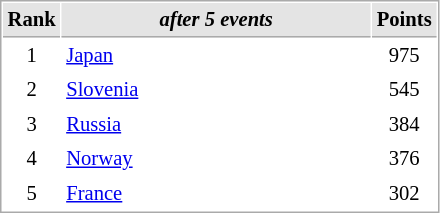<table cellspacing="1" cellpadding="3" style="border:1px solid #aaa; font-size:86%;">
<tr style="background:#e4e4e4;">
<th style="border-bottom:1px solid #aaa; width:10px;">Rank</th>
<th style="border-bottom:1px solid #aaa; width:200px;"><em>after 5 events</em></th>
<th style="border-bottom:1px solid #aaa; width:20px;">Points</th>
</tr>
<tr>
<td align=center>1</td>
<td> <a href='#'>Japan</a></td>
<td align=center>975</td>
</tr>
<tr>
<td align=center>2</td>
<td> <a href='#'>Slovenia</a></td>
<td align=center>545</td>
</tr>
<tr>
<td align=center>3</td>
<td> <a href='#'>Russia</a></td>
<td align=center>384</td>
</tr>
<tr>
<td align=center>4</td>
<td> <a href='#'>Norway</a></td>
<td align=center>376</td>
</tr>
<tr>
<td align=center>5</td>
<td> <a href='#'>France</a></td>
<td align=center>302</td>
</tr>
</table>
